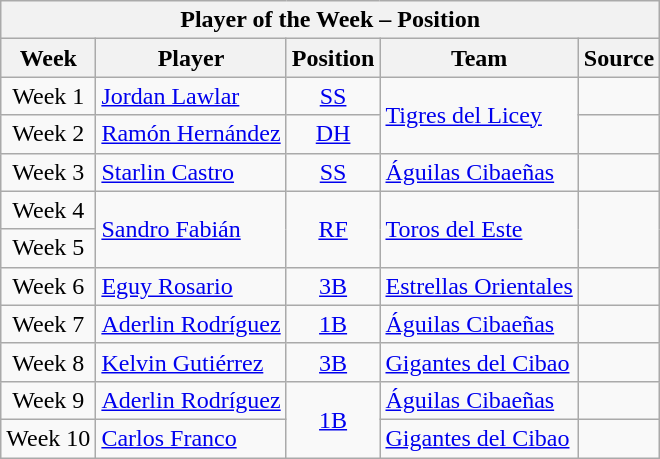<table class="wikitable" style="text-align:center;">
<tr>
<th colspan="5">Player of the Week – Position</th>
</tr>
<tr>
<th>Week</th>
<th>Player</th>
<th>Position</th>
<th>Team</th>
<th>Source</th>
</tr>
<tr>
<td>Week 1</td>
<td align="left"> <a href='#'>Jordan Lawlar</a></td>
<td><a href='#'>SS</a></td>
<td rowspan=2 align=left><a href='#'>Tigres del Licey</a></td>
<td></td>
</tr>
<tr>
<td>Week 2</td>
<td align="left"> <a href='#'>Ramón Hernández</a></td>
<td><a href='#'>DH</a></td>
<td></td>
</tr>
<tr>
<td>Week 3</td>
<td align="left"> <a href='#'>Starlin Castro</a></td>
<td><a href='#'>SS</a></td>
<td align=left><a href='#'>Águilas Cibaeñas</a></td>
<td></td>
</tr>
<tr>
<td>Week 4</td>
<td rowspan=2 align=left> <a href='#'>Sandro Fabián</a></td>
<td rowspan=2><a href='#'>RF</a></td>
<td rowspan=2 align=left><a href='#'>Toros del Este</a></td>
<td rowspan=2></td>
</tr>
<tr>
<td>Week 5</td>
</tr>
<tr>
<td>Week 6</td>
<td align="left"> <a href='#'>Eguy Rosario</a></td>
<td><a href='#'>3B</a></td>
<td align=left><a href='#'>Estrellas Orientales</a></td>
<td></td>
</tr>
<tr>
<td>Week 7</td>
<td align="left"> <a href='#'>Aderlin Rodríguez</a></td>
<td><a href='#'>1B</a></td>
<td align=left><a href='#'>Águilas Cibaeñas</a></td>
<td></td>
</tr>
<tr>
<td>Week 8</td>
<td align="left"> <a href='#'>Kelvin Gutiérrez</a></td>
<td><a href='#'>3B</a></td>
<td align=left><a href='#'>Gigantes del Cibao</a></td>
<td></td>
</tr>
<tr>
<td>Week 9</td>
<td align="left"> <a href='#'>Aderlin Rodríguez</a></td>
<td rowspan=2><a href='#'>1B</a></td>
<td align=left><a href='#'>Águilas Cibaeñas</a></td>
<td></td>
</tr>
<tr>
<td>Week 10</td>
<td align="left"> <a href='#'>Carlos Franco</a></td>
<td align=left><a href='#'>Gigantes del Cibao</a></td>
<td></td>
</tr>
</table>
